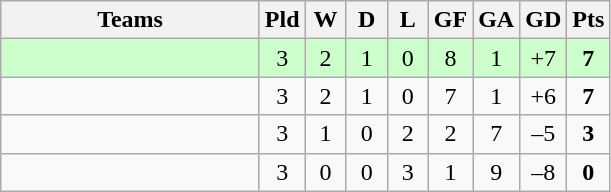<table class="wikitable" style="text-align: center;">
<tr>
<th width=165>Teams</th>
<th width=20>Pld</th>
<th width=20>W</th>
<th width=20>D</th>
<th width=20>L</th>
<th width=20>GF</th>
<th width=20>GA</th>
<th width=20>GD</th>
<th width=20>Pts</th>
</tr>
<tr align=center style="background:#ccffcc;">
<td style="text-align:left;"></td>
<td>3</td>
<td>2</td>
<td>1</td>
<td>0</td>
<td>8</td>
<td>1</td>
<td>+7</td>
<td><strong>7</strong></td>
</tr>
<tr align=center>
<td style="text-align:left;"></td>
<td>3</td>
<td>2</td>
<td>1</td>
<td>0</td>
<td>7</td>
<td>1</td>
<td>+6</td>
<td><strong>7</strong></td>
</tr>
<tr align=center>
<td style="text-align:left;"></td>
<td>3</td>
<td>1</td>
<td>0</td>
<td>2</td>
<td>2</td>
<td>7</td>
<td>–5</td>
<td><strong>3</strong></td>
</tr>
<tr align=center>
<td style="text-align:left;"></td>
<td>3</td>
<td>0</td>
<td>0</td>
<td>3</td>
<td>1</td>
<td>9</td>
<td>–8</td>
<td><strong>0</strong></td>
</tr>
</table>
